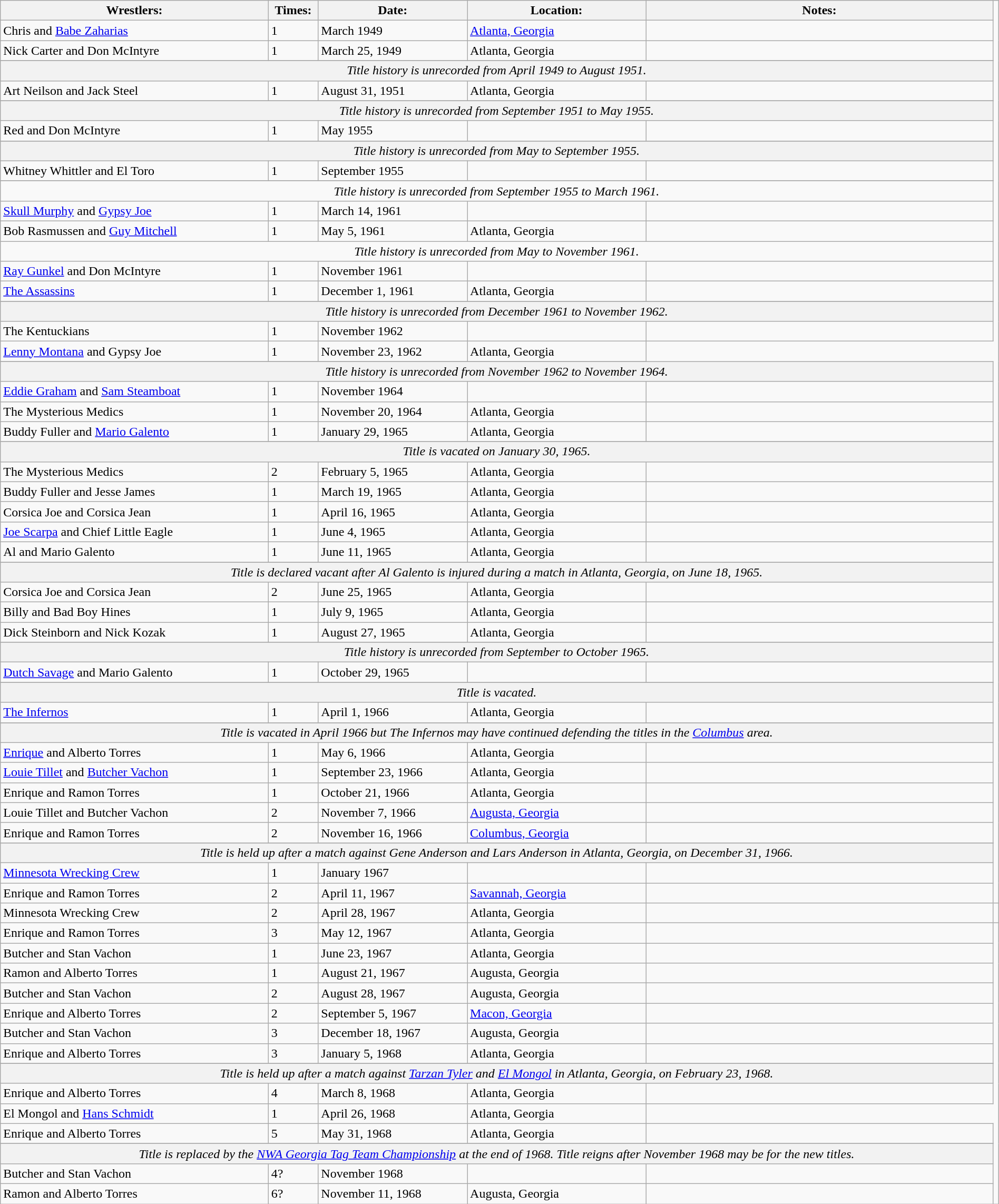<table class="wikitable" width=100%>
<tr>
<th width=27%>Wrestlers:</th>
<th width=5%>Times:</th>
<th width=15%>Date:</th>
<th width=18%>Location:</th>
<th width=35%>Notes:</th>
</tr>
<tr>
<td>Chris and <a href='#'>Babe Zaharias</a></td>
<td>1</td>
<td>March 1949</td>
<td><a href='#'>Atlanta, Georgia</a></td>
<td></td>
</tr>
<tr>
<td>Nick Carter and Don McIntyre</td>
<td>1</td>
<td>March 25, 1949</td>
<td>Atlanta, Georgia</td>
<td></td>
</tr>
<tr>
</tr>
<tr style="background: #f2f2f2;">
<td colspan="5" align=center><em>Title history is unrecorded from April 1949 to August 1951.</em></td>
</tr>
<tr>
<td>Art Neilson and Jack Steel</td>
<td>1</td>
<td>August 31, 1951</td>
<td>Atlanta, Georgia</td>
<td></td>
</tr>
<tr>
</tr>
<tr style="background: #f2f2f2;">
<td colspan="5" align=center><em>Title history is unrecorded from September 1951 to May 1955.</em></td>
</tr>
<tr>
<td>Red and Don McIntyre </td>
<td>1</td>
<td>May 1955</td>
<td></td>
<td></td>
</tr>
<tr>
</tr>
<tr style="background: #f2f2f2;">
<td colspan="5" align=center><em>Title history is unrecorded from May to September 1955.</em></td>
</tr>
<tr>
<td>Whitney Whittler and El Toro</td>
<td>1</td>
<td>September 1955</td>
<td></td>
<td></td>
</tr>
<tr>
</tr>
<tr style="background: #f2f2f2;">
</tr>
<tr>
<td colspan="5" align=center><em>Title history is unrecorded from September 1955 to March 1961.</em></td>
</tr>
<tr>
<td><a href='#'>Skull Murphy</a> and <a href='#'>Gypsy Joe</a></td>
<td>1</td>
<td>March 14, 1961</td>
<td></td>
<td></td>
</tr>
<tr>
<td>Bob Rasmussen and <a href='#'>Guy Mitchell</a></td>
<td>1</td>
<td>May 5, 1961</td>
<td>Atlanta, Georgia</td>
<td></td>
</tr>
<tr>
<td colspan="5" align=center><em>Title history is unrecorded from May to November 1961.</em></td>
</tr>
<tr>
<td><a href='#'>Ray Gunkel</a> and Don McIntyre </td>
<td>1</td>
<td>November 1961</td>
<td></td>
<td></td>
</tr>
<tr>
<td><a href='#'>The Assassins</a><br></td>
<td>1</td>
<td>December 1, 1961</td>
<td>Atlanta, Georgia</td>
<td></td>
</tr>
<tr>
</tr>
<tr style="background: #f2f2f2;">
<td colspan="5" align=center><em>Title history is unrecorded from December 1961 to November 1962.</em></td>
</tr>
<tr>
<td>The Kentuckians<br></td>
<td>1</td>
<td>November 1962</td>
<td></td>
<td></td>
</tr>
<tr>
<td><a href='#'>Lenny Montana</a> and Gypsy Joe </td>
<td>1</td>
<td>November 23, 1962</td>
<td>Atlanta, Georgia</td>
</tr>
<tr>
</tr>
<tr style="background: #f2f2f2;">
<td colspan="5" align=center><em>Title history is unrecorded from November 1962 to November 1964.</em></td>
</tr>
<tr>
<td><a href='#'>Eddie Graham</a> and <a href='#'>Sam Steamboat</a></td>
<td>1</td>
<td>November 1964</td>
<td></td>
<td></td>
</tr>
<tr>
<td>The Mysterious Medics</td>
<td>1</td>
<td>November 20, 1964</td>
<td>Atlanta, Georgia</td>
<td></td>
</tr>
<tr>
<td>Buddy Fuller and <a href='#'>Mario Galento</a></td>
<td>1</td>
<td>January 29, 1965</td>
<td>Atlanta, Georgia</td>
<td></td>
</tr>
<tr>
</tr>
<tr style="background: #f2f2f2;">
<td colspan="5" align=center><em>Title is vacated on January 30, 1965.</em></td>
</tr>
<tr>
<td>The Mysterious Medics</td>
<td>2</td>
<td>February 5, 1965</td>
<td>Atlanta, Georgia</td>
<td></td>
</tr>
<tr>
<td>Buddy Fuller  and Jesse James</td>
<td>1</td>
<td>March 19, 1965</td>
<td>Atlanta, Georgia</td>
<td></td>
</tr>
<tr>
<td>Corsica Joe and Corsica Jean</td>
<td>1</td>
<td>April 16, 1965</td>
<td>Atlanta, Georgia</td>
<td></td>
</tr>
<tr>
<td><a href='#'>Joe Scarpa</a> and Chief Little Eagle</td>
<td>1</td>
<td>June 4, 1965</td>
<td>Atlanta, Georgia</td>
<td></td>
</tr>
<tr>
<td>Al and Mario Galento </td>
<td>1</td>
<td>June 11, 1965</td>
<td>Atlanta, Georgia</td>
<td></td>
</tr>
<tr>
</tr>
<tr style="background: #f2f2f2;">
<td colspan="5" align=center><em>Title is declared vacant after Al Galento is injured during a match in Atlanta, Georgia, on June 18, 1965.</em></td>
</tr>
<tr>
<td>Corsica Joe and Corsica Jean</td>
<td>2</td>
<td>June 25, 1965</td>
<td>Atlanta, Georgia</td>
<td></td>
</tr>
<tr>
<td>Billy and Bad Boy Hines</td>
<td>1</td>
<td>July 9, 1965</td>
<td>Atlanta, Georgia</td>
<td></td>
</tr>
<tr>
<td>Dick Steinborn and Nick Kozak</td>
<td>1</td>
<td>August 27, 1965</td>
<td>Atlanta, Georgia</td>
<td></td>
</tr>
<tr>
</tr>
<tr style="background: #f2f2f2;">
<td colspan="5" align=center><em>Title history is unrecorded from September to October 1965.</em></td>
</tr>
<tr>
<td><a href='#'>Dutch Savage</a> and Mario Galento </td>
<td>1</td>
<td>October 29, 1965</td>
<td></td>
<td></td>
</tr>
<tr>
</tr>
<tr style="background: #f2f2f2;">
<td colspan="5" align=center><em>Title is vacated.</em></td>
</tr>
<tr>
<td><a href='#'>The Infernos</a></td>
<td>1</td>
<td>April 1, 1966</td>
<td>Atlanta, Georgia</td>
<td></td>
</tr>
<tr>
</tr>
<tr style="background: #f2f2f2;">
<td colspan="5" align=center><em>Title is vacated in April 1966 but The Infernos may have continued defending the titles in the <a href='#'>Columbus</a> area.</em></td>
</tr>
<tr>
<td><a href='#'>Enrique</a> and Alberto Torres</td>
<td>1</td>
<td>May 6, 1966</td>
<td>Atlanta, Georgia</td>
<td></td>
</tr>
<tr>
<td><a href='#'>Louie Tillet</a> and <a href='#'>Butcher Vachon</a></td>
<td>1</td>
<td>September 23, 1966</td>
<td>Atlanta, Georgia</td>
<td></td>
</tr>
<tr>
<td>Enrique  and Ramon Torres</td>
<td>1</td>
<td>October 21, 1966</td>
<td>Atlanta, Georgia</td>
<td></td>
</tr>
<tr>
<td>Louie Tillet and Butcher Vachon</td>
<td>2</td>
<td>November 7, 1966</td>
<td><a href='#'>Augusta, Georgia</a></td>
<td></td>
</tr>
<tr>
<td>Enrique  and Ramon Torres</td>
<td>2</td>
<td>November 16, 1966</td>
<td><a href='#'>Columbus, Georgia</a></td>
<td></td>
</tr>
<tr>
</tr>
<tr style="background: #f2f2f2;">
<td colspan="5" align=center><em>Title is held up after a match against Gene Anderson and Lars Anderson in Atlanta, Georgia, on December 31, 1966.</em></td>
</tr>
<tr>
<td><a href='#'>Minnesota Wrecking Crew</a><br></td>
<td>1</td>
<td>January 1967</td>
<td></td>
<td></td>
</tr>
<tr>
<td>Enrique  and Ramon Torres</td>
<td>2</td>
<td>April 11, 1967</td>
<td><a href='#'>Savannah, Georgia</a></td>
<td></td>
</tr>
<tr>
<td>Minnesota Wrecking Crew<br></td>
<td>2</td>
<td>April 28, 1967</td>
<td>Atlanta, Georgia</td>
<td></td>
<td></td>
</tr>
<tr>
<td>Enrique  and Ramon Torres</td>
<td>3</td>
<td>May 12, 1967</td>
<td>Atlanta, Georgia</td>
<td></td>
</tr>
<tr>
<td>Butcher  and Stan Vachon</td>
<td>1</td>
<td>June 23, 1967</td>
<td>Atlanta, Georgia</td>
<td></td>
</tr>
<tr>
<td>Ramon  and Alberto Torres </td>
<td>1</td>
<td>August 21, 1967</td>
<td>Augusta, Georgia</td>
<td></td>
</tr>
<tr>
<td>Butcher  and Stan Vachon</td>
<td>2</td>
<td>August 28, 1967</td>
<td>Augusta, Georgia</td>
<td></td>
</tr>
<tr>
<td>Enrique  and Alberto Torres </td>
<td>2</td>
<td>September 5, 1967</td>
<td><a href='#'>Macon, Georgia</a></td>
<td></td>
</tr>
<tr>
<td>Butcher  and Stan Vachon</td>
<td>3</td>
<td>December 18, 1967</td>
<td>Augusta, Georgia</td>
<td></td>
</tr>
<tr>
<td>Enrique  and Alberto Torres </td>
<td>3</td>
<td>January 5, 1968</td>
<td>Atlanta, Georgia</td>
<td></td>
</tr>
<tr>
</tr>
<tr style="background: #f2f2f2;">
<td colspan="5" align=center><em>Title is held up after a match against <a href='#'>Tarzan Tyler</a> and <a href='#'>El Mongol</a> in Atlanta, Georgia, on February 23, 1968.</em></td>
</tr>
<tr>
<td>Enrique  and Alberto Torres </td>
<td>4</td>
<td>March 8, 1968</td>
<td>Atlanta, Georgia</td>
<td></td>
</tr>
<tr>
<td>El Mongol and <a href='#'>Hans Schmidt</a></td>
<td>1</td>
<td>April 26, 1968</td>
<td>Atlanta, Georgia</td>
</tr>
<tr>
<td>Enrique  and Alberto Torres </td>
<td>5</td>
<td>May 31, 1968</td>
<td>Atlanta, Georgia</td>
<td></td>
</tr>
<tr>
</tr>
<tr style="background: #f2f2f2;">
<td colspan="5" align=center><em>Title is replaced by the <a href='#'>NWA Georgia Tag Team Championship</a> at the end of 1968. Title reigns after November 1968 may be for the new titles.</em></td>
</tr>
<tr>
<td>Butcher  and Stan Vachon</td>
<td>4?</td>
<td>November 1968</td>
<td></td>
<td></td>
</tr>
<tr>
<td>Ramon  and Alberto Torres </td>
<td>6?</td>
<td>November 11, 1968</td>
<td>Augusta, Georgia</td>
<td></td>
</tr>
</table>
